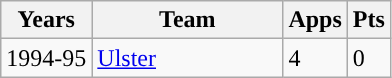<table class="wikitable" style="text-align:left;">
<tr>
<th>Years</th>
<th width=120px>Team</th>
<th>Apps</th>
<th>Pts</th>
</tr>
<tr>
<td>1994-95</td>
<td><a href='#'>Ulster</a></td>
<td>4</td>
<td>0</td>
</tr>
</table>
